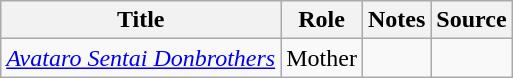<table class="wikitable sortable plainrowheaders">
<tr>
<th>Title</th>
<th>Role</th>
<th class="unsortable">Notes</th>
<th class="unsortable">Source</th>
</tr>
<tr>
<td><em><a href='#'>Avataro Sentai Donbrothers</a></em></td>
<td>Mother</td>
<td></td>
<td></td>
</tr>
</table>
